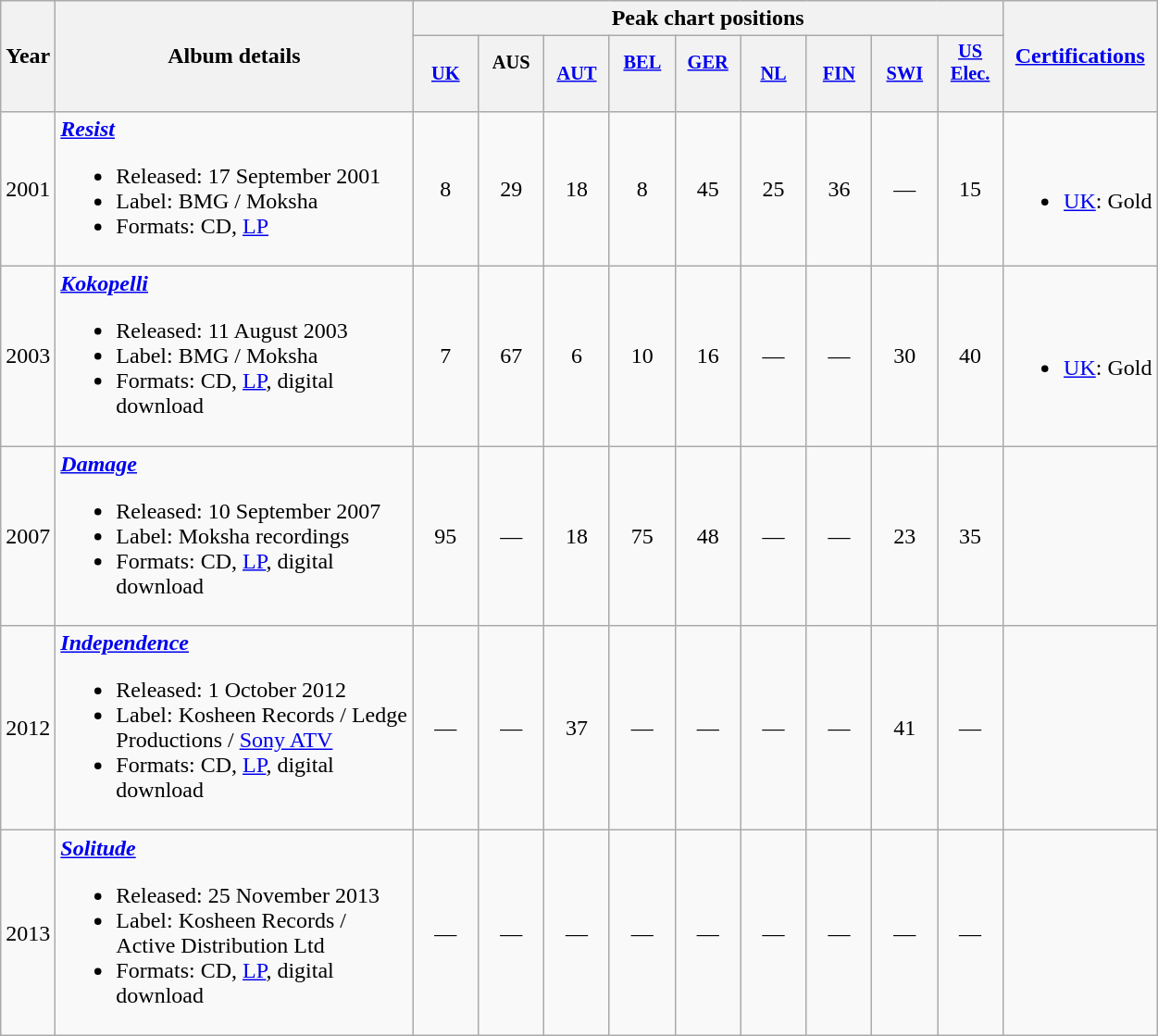<table class="wikitable" style="text-align:center;">
<tr>
<th rowspan="2">Year</th>
<th rowspan="2" style="width:250px;">Album details</th>
<th colspan="9">Peak chart positions</th>
<th rowspan="2"><a href='#'>Certifications</a></th>
</tr>
<tr>
<th style="width:3em;font-size:85%;"><a href='#'>UK</a><br></th>
<th style="width:3em;font-size:85%;">AUS<br><br></th>
<th style="width:3em;font-size:85%"><a href='#'>AUT</a><br></th>
<th style="width:3em;font-size:85%;"><a href='#'>BEL</a><br><br></th>
<th style="width:3em;font-size:85%;"><a href='#'>GER</a><br><br></th>
<th style="width:3em;font-size:85%"><a href='#'>NL</a><br></th>
<th style="width:3em;font-size:85%"><a href='#'>FIN</a><br></th>
<th style="width:3em;font-size:85%"><a href='#'>SWI</a><br></th>
<th style="width:3em;font-size:85%;"><a href='#'>US Elec.</a><br><br></th>
</tr>
<tr>
<td style="text-align:center;">2001</td>
<td align="left"><strong><em><a href='#'>Resist</a></em></strong><br><ul><li>Released: 17 September 2001</li><li>Label: BMG / Moksha</li><li>Formats: CD, <a href='#'>LP</a></li></ul></td>
<td style="text-align:center;">8</td>
<td style="text-align:center;">29</td>
<td style="text-align:center;">18</td>
<td style="text-align:center;">8</td>
<td style="text-align:center;">45</td>
<td style="text-align:center;">25</td>
<td style="text-align:center;">36</td>
<td style="text-align:center;">—</td>
<td style="text-align:center;">15</td>
<td align="left"><br><ul><li><a href='#'>UK</a>: Gold</li></ul></td>
</tr>
<tr>
<td style="text-align:center;">2003</td>
<td align="left"><strong><em><a href='#'>Kokopelli</a></em></strong><br><ul><li>Released: 11 August 2003</li><li>Label: BMG / Moksha</li><li>Formats: CD, <a href='#'>LP</a>, digital download</li></ul></td>
<td style="text-align:center;">7</td>
<td style="text-align:center;">67</td>
<td style="text-align:center;">6</td>
<td style="text-align:center;">10</td>
<td style="text-align:center;">16</td>
<td style="text-align:center;">—</td>
<td style="text-align:center;">—</td>
<td style="text-align:center;">30</td>
<td style="text-align:center;">40</td>
<td align="left"><br><ul><li><a href='#'>UK</a>: Gold</li></ul></td>
</tr>
<tr>
<td style="text-align:center;">2007</td>
<td align="left"><strong><em><a href='#'>Damage</a></em></strong><br><ul><li>Released: 10 September 2007</li><li>Label: Moksha recordings</li><li>Formats: CD, <a href='#'>LP</a>, digital download</li></ul></td>
<td style="text-align:center;">95</td>
<td style="text-align:center;">—</td>
<td style="text-align:center;">18</td>
<td style="text-align:center;">75</td>
<td style="text-align:center;">48</td>
<td style="text-align:center;">—</td>
<td style="text-align:center;">—</td>
<td style="text-align:center;">23</td>
<td style="text-align:center;">35</td>
<td></td>
</tr>
<tr>
<td style="text-align:center;">2012</td>
<td align="left"><strong><em><a href='#'>Independence</a></em></strong><br><ul><li>Released: 1 October 2012</li><li>Label: Kosheen Records / Ledge Productions / <a href='#'>Sony ATV</a></li><li>Formats: CD, <a href='#'>LP</a>, digital download</li></ul></td>
<td style="text-align:center;">—</td>
<td style="text-align:center;">—</td>
<td style="text-align:center;">37</td>
<td style="text-align:center;">—</td>
<td style="text-align:center;">—</td>
<td style="text-align:center;">—</td>
<td style="text-align:center;">—</td>
<td style="text-align:center;">41</td>
<td style="text-align:center;">—</td>
<td></td>
</tr>
<tr>
<td style="text-align:center;">2013</td>
<td align="left"><strong><em><a href='#'>Solitude</a></em></strong><br><ul><li>Released: 25 November 2013</li><li>Label: Kosheen Records / Active Distribution Ltd</li><li>Formats: CD, <a href='#'>LP</a>, digital download</li></ul></td>
<td style="text-align:center;">—</td>
<td style="text-align:center;">—</td>
<td style="text-align:center;">—</td>
<td style="text-align:center;">—</td>
<td style="text-align:center;">—</td>
<td style="text-align:center;">—</td>
<td style="text-align:center;">—</td>
<td style="text-align:center;">—</td>
<td style="text-align:center;">—</td>
<td></td>
</tr>
</table>
